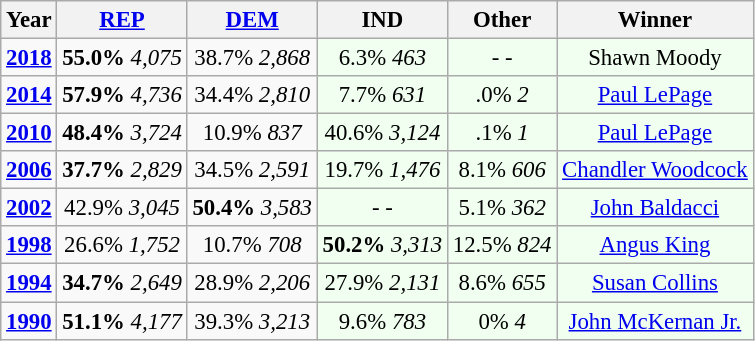<table class="wikitable" class="toccolours" style="float:center margin:1em 0 1em 1em; font-size:95%;">
<tr>
<th>Year</th>
<th><a href='#'>REP</a></th>
<th><a href='#'>DEM</a></th>
<th>IND</th>
<th>Other</th>
<th>Winner</th>
</tr>
<tr>
<td style="text-align:center;" ><strong><a href='#'>2018</a></strong></td>
<td style="text-align:center;" ><strong>55.0%</strong> <em>4,075</em></td>
<td style="text-align:center;" >38.7% <em>2,868</em></td>
<td style="text-align:center; background:honeyDew;">6.3% <em>463</em></td>
<td style="text-align:center; background:honeyDew;">- <em>-</em></td>
<td style="text-align:center; background:honeyDew;">Shawn Moody</td>
</tr>
<tr>
<td style="text-align:center;" ><strong><a href='#'>2014</a></strong></td>
<td style="text-align:center;" ><strong>57.9%</strong> <em>4,736</em></td>
<td style="text-align:center;" >34.4% <em>2,810</em></td>
<td style="text-align:center; background:honeyDew;">7.7% <em>631</em></td>
<td style="text-align:center; background:honeyDew;">.0% <em>2</em></td>
<td style="text-align:center; background:honeyDew;"><a href='#'>Paul LePage</a></td>
</tr>
<tr>
<td style="text-align:center;" ><strong><a href='#'>2010</a></strong></td>
<td style="text-align:center;" ><strong>48.4%</strong> <em>3,724</em></td>
<td style="text-align:center;" >10.9% <em>837</em></td>
<td style="text-align:center; background:honeyDew;">40.6% <em>3,124</em></td>
<td style="text-align:center; background:honeyDew;">.1% <em>1</em></td>
<td style="text-align:center; background:honeyDew;"><a href='#'>Paul LePage</a></td>
</tr>
<tr>
<td style="text-align:center;" ><strong><a href='#'>2006</a></strong></td>
<td style="text-align:center;" ><strong>37.7%</strong> <em>2,829</em></td>
<td style="text-align:center;" >34.5% <em>2,591</em></td>
<td style="text-align:center; background:honeyDew;">19.7% <em>1,476</em></td>
<td style="text-align:center; background:honeyDew;">8.1% <em>606</em></td>
<td style="text-align:center; background:honeyDew;"><a href='#'>Chandler Woodcock</a></td>
</tr>
<tr>
<td style="text-align:center;" ><strong><a href='#'>2002</a></strong></td>
<td style="text-align:center;" >42.9% <em>3,045</em></td>
<td style="text-align:center;" ><strong>50.4%</strong> <em>3,583</em></td>
<td style="text-align:center; background:honeyDew;">- <em>-</em></td>
<td style="text-align:center; background:honeyDew;">5.1% <em>362</em></td>
<td style="text-align:center; background:honeyDew;"><a href='#'>John Baldacci</a></td>
</tr>
<tr>
<td style="text-align:center;" { }><strong><a href='#'>1998</a></strong></td>
<td style="text-align:center;" >26.6% <em>1,752</em></td>
<td style="text-align:center;" >10.7% <em>708</em></td>
<td style="text-align:center; background:honeyDew;"><strong>50.2%</strong>  <em>3,313</em></td>
<td style="text-align:center; background:honeyDew;">12.5% <em>824</em></td>
<td style="text-align:center; background:honeyDew;"><a href='#'>Angus King</a></td>
</tr>
<tr>
<td style="text-align:center;" ><strong><a href='#'>1994</a></strong></td>
<td style="text-align:center;" ><strong>34.7%</strong> <em>2,649</em></td>
<td style="text-align:center;" >28.9% <em>2,206</em></td>
<td style="text-align:center; background:honeyDew;">27.9%  <em>2,131</em></td>
<td style="text-align:center; background:honeyDew;">8.6% <em>655</em></td>
<td style="text-align:center; background:honeyDew;"><a href='#'>Susan Collins</a></td>
</tr>
<tr>
<td style="text-align:center;" ><strong><a href='#'>1990</a></strong></td>
<td style="text-align:center;" ><strong>51.1%</strong> <em>4,177</em></td>
<td style="text-align:center;" >39.3% <em>3,213</em></td>
<td style="text-align:center; background:honeyDew;">9.6%  <em>783</em></td>
<td style="text-align:center; background:honeyDew;">0% <em>4</em></td>
<td style="text-align:center; background:honeyDew;"><a href='#'>John McKernan Jr.</a></td>
</tr>
</table>
